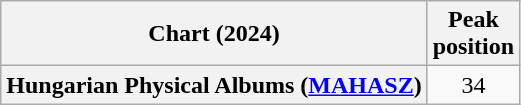<table class="wikitable sortable plainrowheaders" style="text-align:center;">
<tr>
<th scope="col">Chart (2024)</th>
<th scope="col">Peak<br>position</th>
</tr>
<tr>
<th scope="row">Hungarian Physical Albums (<a href='#'>MAHASZ</a>)</th>
<td>34</td>
</tr>
</table>
